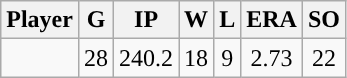<table class="wikitable sortable">
<tr>
<th>Player</th>
<th>G</th>
<th>IP</th>
<th>W</th>
<th>L</th>
<th>ERA</th>
<th>SO</th>
</tr>
<tr align="center">
<td></td>
<td>28</td>
<td>240.2</td>
<td>18</td>
<td>9</td>
<td>2.73</td>
<td>22</td>
</tr>
</table>
